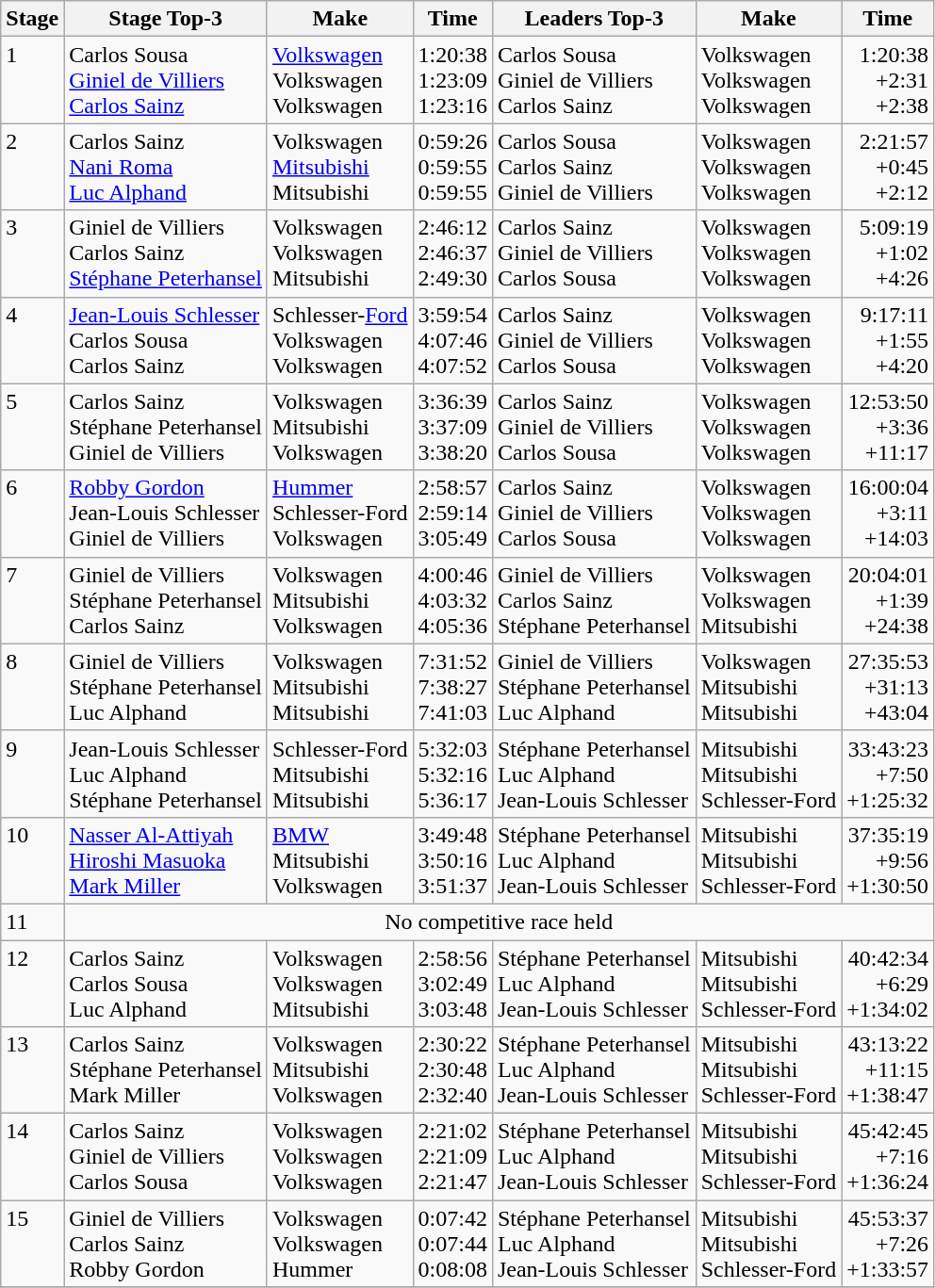<table class="wikitable">
<tr>
<th>Stage</th>
<th>Stage Top-3</th>
<th>Make</th>
<th>Time</th>
<th>Leaders Top-3</th>
<th>Make</th>
<th>Time</th>
</tr>
<tr valign=top>
<td>1</td>
<td> Carlos Sousa<br> <a href='#'>Giniel de Villiers</a><br> <a href='#'>Carlos Sainz</a></td>
<td><a href='#'>Volkswagen</a><br>Volkswagen<br>Volkswagen</td>
<td align=right>1:20:38<br>1:23:09<br>1:23:16</td>
<td> Carlos Sousa<br> Giniel de Villiers<br>  Carlos Sainz</td>
<td>Volkswagen<br>Volkswagen<br>Volkswagen</td>
<td align=right>1:20:38<br> +2:31<br> +2:38</td>
</tr>
<tr valign=top>
<td>2</td>
<td> Carlos Sainz<br> <a href='#'>Nani Roma</a><br>  <a href='#'>Luc Alphand</a></td>
<td>Volkswagen<br><a href='#'>Mitsubishi</a><br>Mitsubishi</td>
<td align=right>0:59:26<br>0:59:55<br>0:59:55</td>
<td> Carlos Sousa<br>  Carlos Sainz<br>  Giniel de Villiers</td>
<td>Volkswagen<br>Volkswagen<br>Volkswagen</td>
<td align=right>2:21:57<br>+0:45<br>+2:12</td>
</tr>
<tr valign=top>
<td>3</td>
<td> Giniel de Villiers<br> Carlos Sainz<br> <a href='#'>Stéphane Peterhansel</a></td>
<td>Volkswagen<br>Volkswagen<br>Mitsubishi</td>
<td align=right>2:46:12<br>2:46:37<br>2:49:30</td>
<td> Carlos Sainz<br> Giniel de Villiers<br> Carlos Sousa</td>
<td>Volkswagen<br>Volkswagen<br>Volkswagen</td>
<td align=right>5:09:19<br>+1:02<br>+4:26</td>
</tr>
<tr valign=top>
<td>4</td>
<td> <a href='#'>Jean-Louis Schlesser</a><br> Carlos Sousa<br> Carlos Sainz</td>
<td>Schlesser-<a href='#'>Ford</a><br>Volkswagen<br>Volkswagen</td>
<td>3:59:54<br>4:07:46<br>4:07:52</td>
<td> Carlos Sainz<br>  Giniel de Villiers<br>  Carlos Sousa</td>
<td>Volkswagen<br>Volkswagen<br>Volkswagen</td>
<td align="right">9:17:11<br>+1:55<br>+4:20</td>
</tr>
<tr valign=top>
<td>5</td>
<td> Carlos Sainz<br> Stéphane Peterhansel<br> Giniel de Villiers</td>
<td>Volkswagen<br>Mitsubishi<br>Volkswagen</td>
<td>3:36:39<br>3:37:09<br>3:38:20</td>
<td> Carlos Sainz<br> Giniel de Villiers<br> Carlos Sousa</td>
<td>Volkswagen<br>Volkswagen<br>Volkswagen</td>
<td align="right">12:53:50<br>+3:36<br>+11:17</td>
</tr>
<tr valign=top>
<td>6</td>
<td> <a href='#'>Robby Gordon</a><br> Jean-Louis Schlesser<br> Giniel de Villiers</td>
<td><a href='#'>Hummer</a><br>Schlesser-Ford<br>Volkswagen</td>
<td>2:58:57<br>2:59:14<br>3:05:49</td>
<td> Carlos Sainz<br> Giniel de Villiers<br> Carlos Sousa</td>
<td>Volkswagen<br>Volkswagen<br>Volkswagen</td>
<td align="right">16:00:04<br>+3:11<br>+14:03</td>
</tr>
<tr valign=top>
<td>7</td>
<td> Giniel de Villiers<br> Stéphane Peterhansel<br> Carlos Sainz</td>
<td>Volkswagen<br>Mitsubishi<br>Volkswagen</td>
<td>4:00:46<br>4:03:32<br>4:05:36</td>
<td> Giniel de Villiers<br> Carlos Sainz<br> Stéphane Peterhansel</td>
<td>Volkswagen<br>Volkswagen<br>Mitsubishi</td>
<td align="right">20:04:01<br>+1:39<br>+24:38</td>
</tr>
<tr valign=top>
<td>8</td>
<td> Giniel de Villiers<br> Stéphane Peterhansel<br> Luc Alphand</td>
<td>Volkswagen<br>Mitsubishi<br>Mitsubishi</td>
<td>7:31:52<br>7:38:27<br>7:41:03</td>
<td> Giniel de Villiers<br> Stéphane Peterhansel<br> Luc Alphand</td>
<td>Volkswagen<br>Mitsubishi<br>Mitsubishi</td>
<td align="right">27:35:53<br>+31:13<br>+43:04</td>
</tr>
<tr valign=top>
<td>9</td>
<td> Jean-Louis Schlesser<br> Luc Alphand<br> Stéphane Peterhansel</td>
<td>Schlesser-Ford<br>Mitsubishi<br>Mitsubishi</td>
<td>5:32:03<br>5:32:16<br>5:36:17</td>
<td> Stéphane Peterhansel<br> Luc Alphand<br> Jean-Louis Schlesser</td>
<td>Mitsubishi<br>Mitsubishi<br>Schlesser-Ford</td>
<td align="right">33:43:23<br>+7:50<br>+1:25:32</td>
</tr>
<tr valign=top>
<td>10</td>
<td> <a href='#'>Nasser Al-Attiyah</a><br> <a href='#'>Hiroshi Masuoka</a><br> <a href='#'>Mark Miller</a></td>
<td><a href='#'>BMW</a><br>Mitsubishi<br>Volkswagen</td>
<td>3:49:48<br>3:50:16<br>3:51:37</td>
<td> Stéphane Peterhansel<br> Luc Alphand<br> Jean-Louis Schlesser</td>
<td>Mitsubishi<br>Mitsubishi<br>Schlesser-Ford</td>
<td align="right">37:35:19<br>+9:56<br>+1:30:50</td>
</tr>
<tr valign=top>
<td>11</td>
<td colspan="6" align="center">No competitive race held</td>
</tr>
<tr valign=top>
<td>12</td>
<td> Carlos Sainz<br> Carlos Sousa<br> Luc Alphand</td>
<td>Volkswagen<br>Volkswagen<br>Mitsubishi</td>
<td>2:58:56<br>3:02:49<br>3:03:48</td>
<td> Stéphane Peterhansel<br> Luc Alphand<br> Jean-Louis Schlesser</td>
<td>Mitsubishi<br>Mitsubishi<br>Schlesser-Ford</td>
<td align="right">40:42:34<br>+6:29<br>+1:34:02</td>
</tr>
<tr valign=top>
<td>13</td>
<td> Carlos Sainz<br> Stéphane Peterhansel<br> Mark Miller</td>
<td>Volkswagen<br>Mitsubishi<br>Volkswagen</td>
<td>2:30:22<br>2:30:48<br>2:32:40</td>
<td> Stéphane Peterhansel<br> Luc Alphand<br> Jean-Louis Schlesser</td>
<td>Mitsubishi<br>Mitsubishi<br>Schlesser-Ford</td>
<td align="right">43:13:22<br>+11:15<br>+1:38:47</td>
</tr>
<tr valign=top>
<td>14</td>
<td> Carlos Sainz<br> Giniel de Villiers<br> Carlos Sousa</td>
<td>Volkswagen<br>Volkswagen<br>Volkswagen</td>
<td>2:21:02<br>2:21:09<br>2:21:47</td>
<td> Stéphane Peterhansel<br> Luc Alphand<br> Jean-Louis Schlesser</td>
<td>Mitsubishi<br>Mitsubishi<br>Schlesser-Ford</td>
<td align="right">45:42:45<br>+7:16<br>+1:36:24</td>
</tr>
<tr valign=top>
<td>15</td>
<td> Giniel de Villiers<br> Carlos Sainz<br> Robby Gordon</td>
<td>Volkswagen<br>Volkswagen<br>Hummer</td>
<td>0:07:42<br>0:07:44<br>0:08:08</td>
<td> Stéphane Peterhansel<br> Luc Alphand<br> Jean-Louis Schlesser</td>
<td>Mitsubishi<br>Mitsubishi<br>Schlesser-Ford</td>
<td align="right">45:53:37<br>+7:26<br>+1:33:57</td>
</tr>
<tr valign=top>
</tr>
</table>
